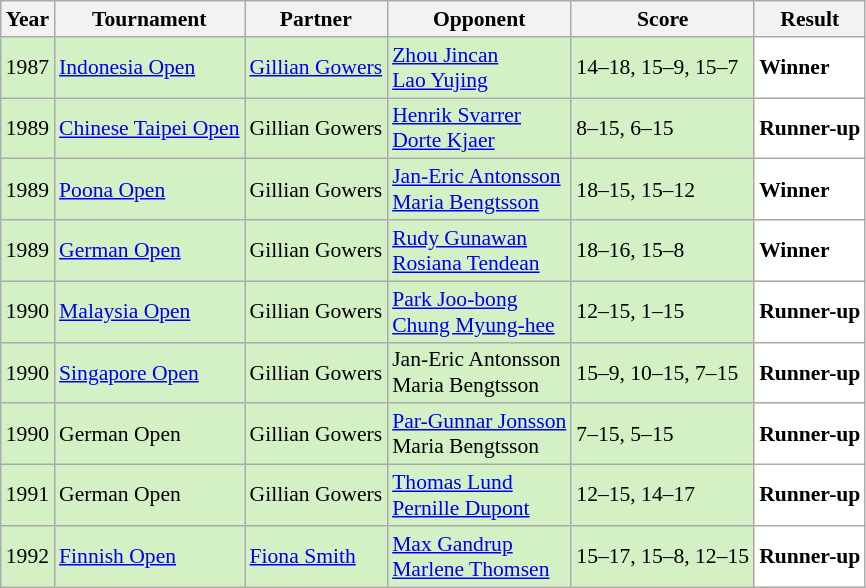<table class="sortable wikitable" style="font-size: 90%;">
<tr>
<th>Year</th>
<th>Tournament</th>
<th>Partner</th>
<th>Opponent</th>
<th>Score</th>
<th>Result</th>
</tr>
<tr style="background:#D4F1C5">
<td align="center">1987</td>
<td><a href='#'>Indonesia Open</a></td>
<td> <a href='#'>Gillian Gowers</a></td>
<td> <a href='#'>Zhou Jincan</a><br> <a href='#'>Lao Yujing</a></td>
<td>14–18, 15–9, 15–7</td>
<td style="text-align:left; background:white"> <strong>Winner</strong></td>
</tr>
<tr style="background:#D4F1C5">
<td align="center">1989</td>
<td><a href='#'>Chinese Taipei Open</a></td>
<td> Gillian Gowers</td>
<td> <a href='#'>Henrik Svarrer</a><br> <a href='#'>Dorte Kjaer</a></td>
<td>8–15, 6–15</td>
<td style="text-align:left; background:white"> <strong>Runner-up</strong></td>
</tr>
<tr style="background:#D4F1C5">
<td align="center">1989</td>
<td><a href='#'>Poona Open</a></td>
<td> Gillian Gowers</td>
<td> <a href='#'>Jan-Eric Antonsson</a><br> <a href='#'>Maria Bengtsson</a></td>
<td>18–15, 15–12</td>
<td style="text-align:left; background:white"> <strong>Winner</strong></td>
</tr>
<tr style="background:#D4F1C5">
<td align="center">1989</td>
<td><a href='#'>German Open</a></td>
<td> Gillian Gowers</td>
<td> <a href='#'>Rudy Gunawan</a> <br>  <a href='#'>Rosiana Tendean</a></td>
<td>18–16, 15–8</td>
<td style="text-align:left; background:white"> <strong>Winner</strong></td>
</tr>
<tr style="background:#D4F1C5">
<td align="center">1990</td>
<td><a href='#'>Malaysia Open</a></td>
<td> Gillian Gowers</td>
<td> <a href='#'>Park Joo-bong</a><br> <a href='#'>Chung Myung-hee</a></td>
<td>12–15, 1–15</td>
<td style="text-align:left; background:white"> <strong>Runner-up</strong></td>
</tr>
<tr style="background:#D4F1C5">
<td align="center">1990</td>
<td><a href='#'>Singapore Open</a></td>
<td> Gillian Gowers</td>
<td> Jan-Eric Antonsson<br> Maria Bengtsson</td>
<td>15–9, 10–15, 7–15</td>
<td style="text-align:left; background:white"> <strong>Runner-up</strong></td>
</tr>
<tr style="background:#D4F1C5">
<td align="center">1990</td>
<td>German Open</td>
<td> Gillian Gowers</td>
<td> <a href='#'>Par-Gunnar Jonsson</a><br> Maria Bengtsson</td>
<td>7–15, 5–15</td>
<td style="text-align:left; background:white"> <strong>Runner-up</strong></td>
</tr>
<tr style="background:#D4F1C5">
<td align="center">1991</td>
<td>German Open</td>
<td> Gillian Gowers</td>
<td> <a href='#'>Thomas Lund</a><br> <a href='#'>Pernille Dupont</a></td>
<td>12–15, 14–17</td>
<td style="text-align:left; background:white"> <strong>Runner-up</strong></td>
</tr>
<tr style="background:#D4F1C5">
<td align="center">1992</td>
<td><a href='#'>Finnish Open</a></td>
<td> <a href='#'>Fiona Smith</a></td>
<td> <a href='#'>Max Gandrup</a><br> <a href='#'>Marlene Thomsen</a></td>
<td>15–17, 15–8, 12–15</td>
<td style="text-align:left; background:white"> <strong>Runner-up</strong></td>
</tr>
</table>
